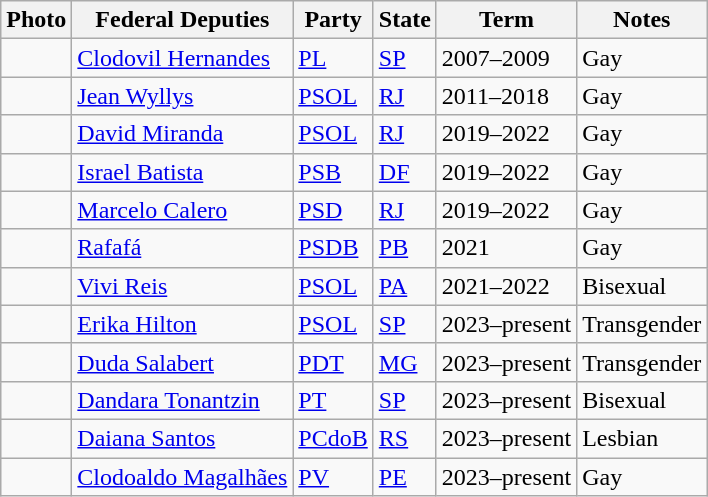<table class="wikitable">
<tr>
<th>Photo</th>
<th>Federal Deputies</th>
<th>Party</th>
<th>State</th>
<th>Term</th>
<th>Notes</th>
</tr>
<tr>
<td></td>
<td><a href='#'>Clodovil Hernandes</a></td>
<td><a href='#'>PL</a></td>
<td><a href='#'>SP</a></td>
<td>2007–2009</td>
<td>Gay</td>
</tr>
<tr>
<td></td>
<td><a href='#'>Jean Wyllys</a></td>
<td><a href='#'>PSOL</a></td>
<td><a href='#'>RJ</a></td>
<td>2011–2018</td>
<td>Gay</td>
</tr>
<tr>
<td></td>
<td><a href='#'>David Miranda</a></td>
<td><a href='#'>PSOL</a></td>
<td><a href='#'>RJ</a></td>
<td>2019–2022</td>
<td>Gay</td>
</tr>
<tr>
<td></td>
<td><a href='#'>Israel Batista</a></td>
<td><a href='#'>PSB</a></td>
<td><a href='#'>DF</a></td>
<td>2019–2022</td>
<td>Gay</td>
</tr>
<tr>
<td></td>
<td><a href='#'>Marcelo Calero</a></td>
<td><a href='#'>PSD</a></td>
<td><a href='#'>RJ</a></td>
<td>2019–2022</td>
<td>Gay</td>
</tr>
<tr>
<td></td>
<td><a href='#'>Rafafá</a></td>
<td><a href='#'>PSDB</a></td>
<td><a href='#'>PB</a></td>
<td>2021</td>
<td>Gay</td>
</tr>
<tr>
<td></td>
<td><a href='#'>Vivi Reis</a></td>
<td><a href='#'>PSOL</a></td>
<td><a href='#'>PA</a></td>
<td>2021–2022</td>
<td>Bisexual</td>
</tr>
<tr>
<td></td>
<td><a href='#'>Erika Hilton</a></td>
<td><a href='#'>PSOL</a></td>
<td><a href='#'>SP</a></td>
<td>2023–present</td>
<td>Transgender</td>
</tr>
<tr>
<td></td>
<td><a href='#'>Duda Salabert</a></td>
<td><a href='#'>PDT</a></td>
<td><a href='#'>MG</a></td>
<td>2023–present</td>
<td>Transgender</td>
</tr>
<tr>
<td></td>
<td><a href='#'>Dandara Tonantzin</a></td>
<td><a href='#'>PT</a></td>
<td><a href='#'>SP</a></td>
<td>2023–present</td>
<td>Bisexual</td>
</tr>
<tr>
<td></td>
<td><a href='#'>Daiana Santos</a></td>
<td><a href='#'>PCdoB</a></td>
<td><a href='#'>RS</a></td>
<td>2023–present</td>
<td>Lesbian</td>
</tr>
<tr>
<td></td>
<td><a href='#'>Clodoaldo Magalhães</a></td>
<td><a href='#'>PV</a></td>
<td><a href='#'>PE</a></td>
<td>2023–present</td>
<td>Gay</td>
</tr>
</table>
